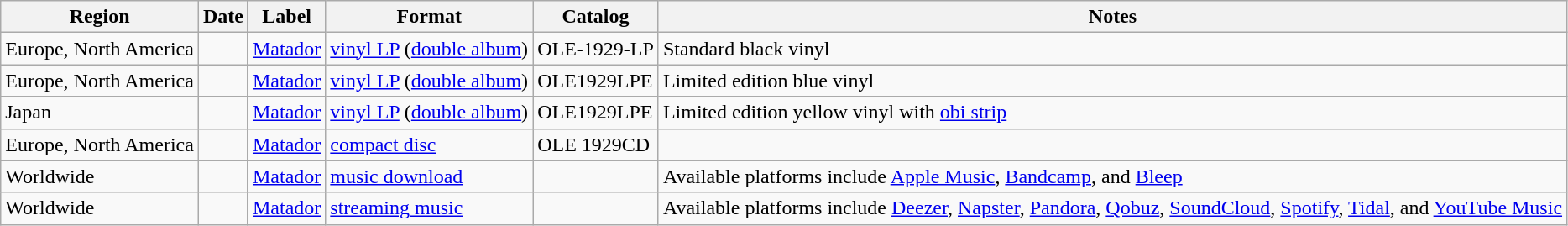<table class="wikitable">
<tr>
<th scope="col">Region</th>
<th scope="col">Date</th>
<th scope="col">Label</th>
<th scope="col">Format</th>
<th scope="col">Catalog</th>
<th scope="col">Notes</th>
</tr>
<tr>
<td>Europe, North America</td>
<td></td>
<td><a href='#'>Matador</a></td>
<td scope="row"><a href='#'>vinyl LP</a> (<a href='#'>double album</a>)</td>
<td>OLE-1929-LP</td>
<td>Standard black vinyl</td>
</tr>
<tr>
<td>Europe, North America</td>
<td></td>
<td><a href='#'>Matador</a></td>
<td scope="row"><a href='#'>vinyl LP</a> (<a href='#'>double album</a>)</td>
<td>OLE1929LPE</td>
<td>Limited edition blue vinyl</td>
</tr>
<tr>
<td>Japan</td>
<td></td>
<td><a href='#'>Matador</a></td>
<td scope="row"><a href='#'>vinyl LP</a> (<a href='#'>double album</a>)</td>
<td>OLE1929LPE</td>
<td>Limited edition yellow vinyl with <a href='#'>obi strip</a></td>
</tr>
<tr>
<td>Europe, North America</td>
<td></td>
<td><a href='#'>Matador</a></td>
<td scope="row"><a href='#'>compact disc</a></td>
<td>OLE 1929CD</td>
<td></td>
</tr>
<tr>
<td>Worldwide</td>
<td></td>
<td><a href='#'>Matador</a></td>
<td scope="row"><a href='#'>music download</a></td>
<td></td>
<td>Available platforms include <a href='#'>Apple Music</a>, <a href='#'>Bandcamp</a>, and <a href='#'>Bleep</a></td>
</tr>
<tr>
<td>Worldwide</td>
<td></td>
<td><a href='#'>Matador</a></td>
<td scope="row"><a href='#'>streaming music</a></td>
<td></td>
<td>Available platforms include <a href='#'>Deezer</a>, <a href='#'>Napster</a>, <a href='#'>Pandora</a>, <a href='#'>Qobuz</a>, <a href='#'>SoundCloud</a>, <a href='#'>Spotify</a>, <a href='#'>Tidal</a>, and <a href='#'>YouTube Music</a></td>
</tr>
</table>
